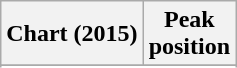<table class="wikitable sortable plainrowheaders" style="text-align:center">
<tr>
<th scope="col">Chart (2015)</th>
<th scope="col">Peak<br>position</th>
</tr>
<tr>
</tr>
<tr>
</tr>
<tr>
</tr>
</table>
